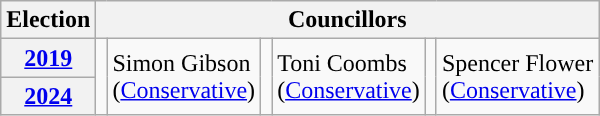<table class="wikitable">
<tr>
<th>Election</th>
<th colspan="6">Councillors</th>
</tr>
<tr>
<th><a href='#'>2019</a></th>
<td rowspan="4" style="background-color: "></td>
<td rowspan="2">Simon Gibson<br>(<a href='#'>Conservative</a>)</td>
<td rowspan="2" style="background-color: "></td>
<td rowspan="2">Toni Coombs<br>(<a href='#'>Conservative</a>)</td>
<td rowspan="2" style="background-color: "></td>
<td rowspan="2">Spencer Flower<br>(<a href='#'>Conservative</a>)</td>
</tr>
<tr>
<th><a href='#'>2024</a></th>
</tr>
</table>
